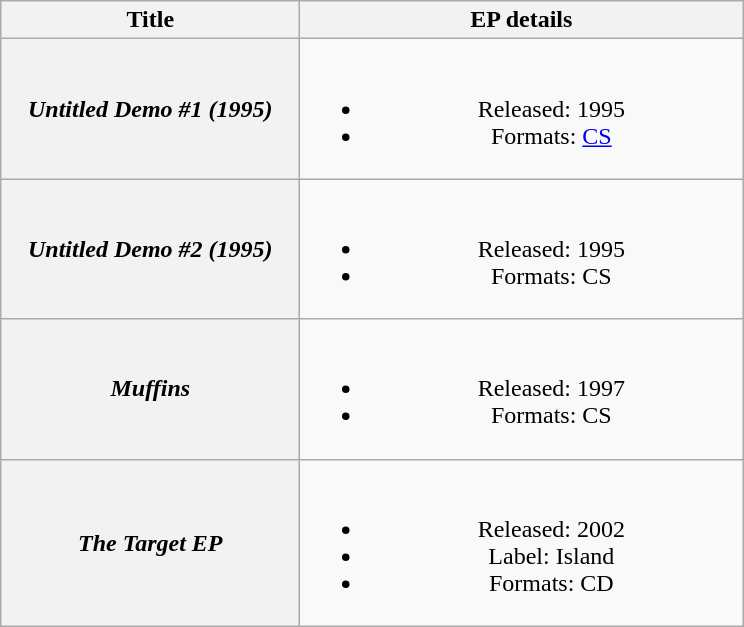<table class="wikitable plainrowheaders" style="text-align:center;">
<tr>
<th scope="col" style="width:12em;">Title</th>
<th scope="col" style="width:18em;">EP details</th>
</tr>
<tr>
<th scope="row"><em>Untitled Demo #1 (1995)</em></th>
<td><br><ul><li>Released: 1995</li><li>Formats: <a href='#'>CS</a></li></ul></td>
</tr>
<tr>
<th scope="row"><em>Untitled Demo #2 (1995)</em></th>
<td><br><ul><li>Released: 1995</li><li>Formats: CS</li></ul></td>
</tr>
<tr>
<th scope="row"><em>Muffins</em></th>
<td><br><ul><li>Released: 1997</li><li>Formats: CS</li></ul></td>
</tr>
<tr>
<th scope="row"><em>The Target EP</em></th>
<td><br><ul><li>Released: 2002</li><li>Label: Island</li><li>Formats: CD</li></ul></td>
</tr>
</table>
